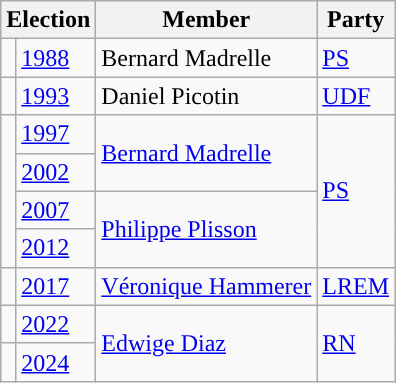<table class="wikitable">
<tr>
<th colspan="2">Election</th>
<th>Member</th>
<th>Party</th>
</tr>
<tr>
<td style="color:inherit;background-color: "></td>
<td><a href='#'>1988</a></td>
<td>Bernard Madrelle</td>
<td><a href='#'>PS</a></td>
</tr>
<tr>
<td style="color:inherit;background-color: "></td>
<td><a href='#'>1993</a></td>
<td>Daniel Picotin</td>
<td><a href='#'>UDF</a></td>
</tr>
<tr>
<td rowspan=4 style="color:inherit;background-color: "></td>
<td><a href='#'>1997</a></td>
<td rowspan=2><a href='#'>Bernard Madrelle</a></td>
<td rowspan=4><a href='#'>PS</a></td>
</tr>
<tr>
<td><a href='#'>2002</a></td>
</tr>
<tr>
<td><a href='#'>2007</a></td>
<td rowspan=2><a href='#'>Philippe Plisson</a></td>
</tr>
<tr>
<td><a href='#'>2012</a></td>
</tr>
<tr>
<td style="color:inherit;background-color: "></td>
<td><a href='#'>2017</a></td>
<td><a href='#'>Véronique Hammerer</a></td>
<td><a href='#'>LREM</a></td>
</tr>
<tr>
<td style="color:inherit;background-color: "></td>
<td><a href='#'>2022</a></td>
<td rowspan=2><a href='#'>Edwige Diaz</a></td>
<td rowspan=2><a href='#'>RN</a></td>
</tr>
<tr>
<td style="color:inherit;background-color: "></td>
<td><a href='#'>2024</a></td>
</tr>
</table>
